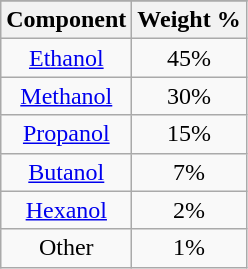<table class="wikitable" style="text-align:center">
<tr>
</tr>
<tr>
<th>Component</th>
<th>Weight %</th>
</tr>
<tr>
<td><a href='#'>Ethanol</a></td>
<td>45%</td>
</tr>
<tr>
<td><a href='#'>Methanol</a></td>
<td>30%</td>
</tr>
<tr>
<td><a href='#'>Propanol</a></td>
<td>15%</td>
</tr>
<tr>
<td><a href='#'>Butanol</a></td>
<td>7%</td>
</tr>
<tr>
<td><a href='#'>Hexanol</a></td>
<td>2%</td>
</tr>
<tr>
<td>Other</td>
<td>1%</td>
</tr>
</table>
